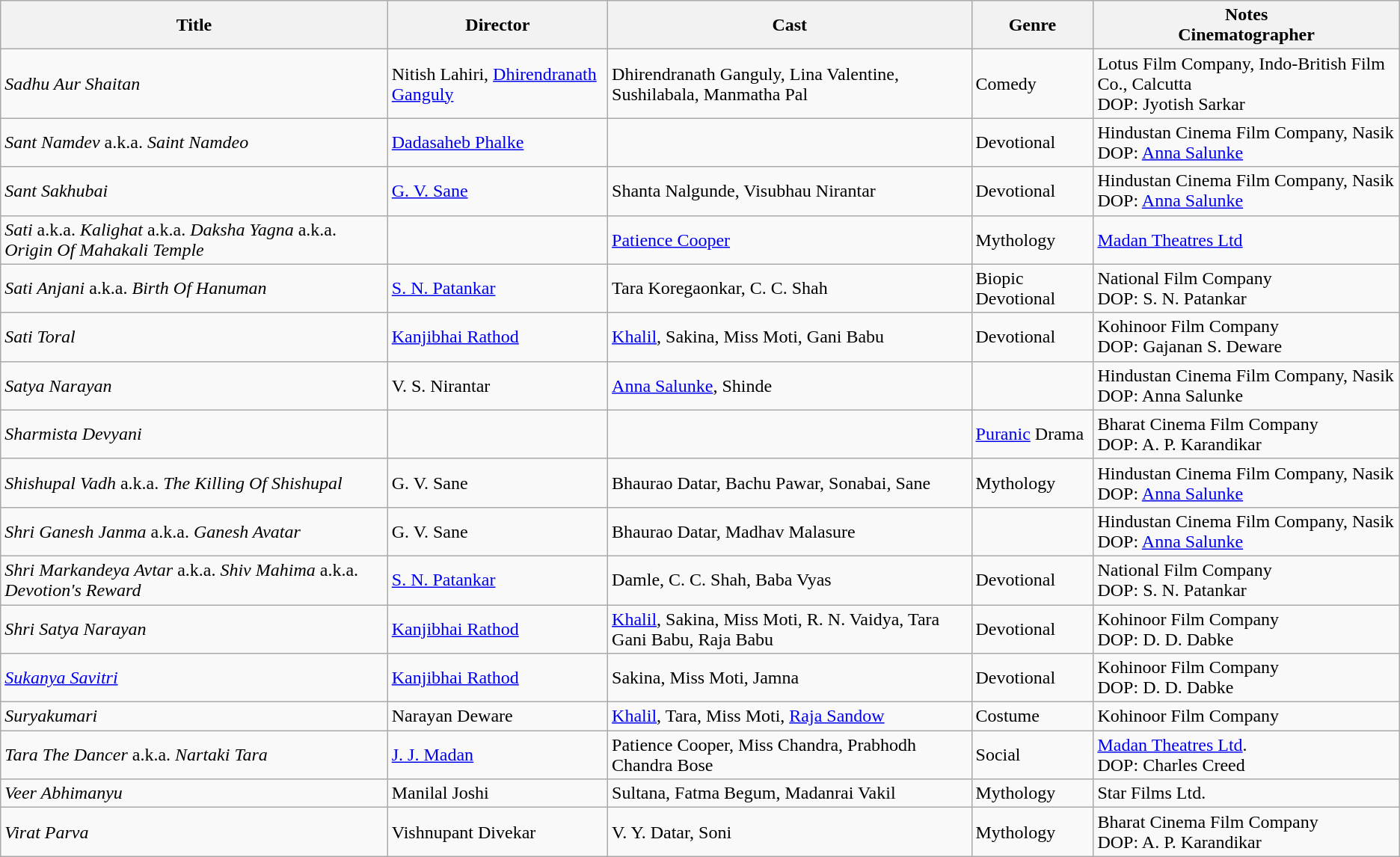<table class="wikitable">
<tr>
<th>Title</th>
<th>Director</th>
<th>Cast</th>
<th>Genre</th>
<th>Notes<br>Cinematographer</th>
</tr>
<tr>
<td><em>Sadhu Aur Shaitan</em></td>
<td>Nitish Lahiri, <a href='#'>Dhirendranath Ganguly</a></td>
<td>Dhirendranath Ganguly, Lina Valentine, Sushilabala, Manmatha Pal</td>
<td>Comedy</td>
<td>Lotus Film Company, Indo-British Film Co., Calcutta<br>DOP: Jyotish Sarkar</td>
</tr>
<tr>
<td><em>Sant Namdev</em> a.k.a. <em>Saint Namdeo</em></td>
<td><a href='#'>Dadasaheb Phalke</a></td>
<td></td>
<td>Devotional</td>
<td>Hindustan Cinema Film Company, Nasik<br>DOP: <a href='#'>Anna Salunke</a></td>
</tr>
<tr>
<td><em>Sant Sakhubai</em></td>
<td><a href='#'>G. V. Sane</a></td>
<td>Shanta Nalgunde, Visubhau Nirantar</td>
<td>Devotional</td>
<td>Hindustan Cinema Film Company, Nasik<br>DOP: <a href='#'>Anna Salunke</a></td>
</tr>
<tr>
<td><em>Sati</em> a.k.a. <em>Kalighat</em> a.k.a. <em>Daksha Yagna</em> a.k.a. <em>Origin Of Mahakali Temple</em></td>
<td></td>
<td><a href='#'>Patience Cooper</a></td>
<td>Mythology</td>
<td><a href='#'>Madan Theatres Ltd</a></td>
</tr>
<tr>
<td><em>Sati Anjani</em> a.k.a. <em>Birth Of Hanuman</em></td>
<td><a href='#'>S. N. Patankar</a></td>
<td>Tara Koregaonkar,  C. C. Shah</td>
<td>Biopic Devotional</td>
<td>National Film Company<br>DOP: S. N. Patankar</td>
</tr>
<tr>
<td><em>Sati Toral</em></td>
<td><a href='#'>Kanjibhai Rathod</a></td>
<td><a href='#'>Khalil</a>, Sakina, Miss Moti, Gani Babu</td>
<td>Devotional</td>
<td>Kohinoor Film Company<br>DOP: Gajanan S. Deware</td>
</tr>
<tr>
<td><em>Satya Narayan</em></td>
<td>V. S. Nirantar</td>
<td><a href='#'>Anna Salunke</a>, Shinde</td>
<td></td>
<td>Hindustan Cinema Film Company, Nasik<br>DOP: Anna Salunke</td>
</tr>
<tr>
<td><em>Sharmista Devyani</em></td>
<td></td>
<td></td>
<td><a href='#'>Puranic</a> Drama</td>
<td>Bharat Cinema Film Company<br>DOP: A. P. Karandikar</td>
</tr>
<tr>
<td><em>Shishupal Vadh</em> a.k.a. <em>The Killing Of Shishupal</em></td>
<td>G. V. Sane</td>
<td>Bhaurao Datar, Bachu Pawar, Sonabai, Sane</td>
<td>Mythology</td>
<td>Hindustan Cinema Film Company, Nasik<br>DOP: <a href='#'>Anna Salunke</a></td>
</tr>
<tr>
<td><em>Shri Ganesh Janma</em> a.k.a. <em>Ganesh Avatar</em></td>
<td>G. V. Sane</td>
<td>Bhaurao Datar, Madhav Malasure</td>
<td></td>
<td>Hindustan Cinema Film Company, Nasik<br>DOP: <a href='#'>Anna Salunke</a></td>
</tr>
<tr>
<td><em>Shri Markandeya Avtar</em> a.k.a. <em>Shiv Mahima</em> a.k.a. <em>Devotion's Reward</em></td>
<td><a href='#'>S. N. Patankar</a></td>
<td>Damle, C. C. Shah, Baba Vyas</td>
<td>Devotional</td>
<td>National Film Company<br>DOP: S. N. Patankar</td>
</tr>
<tr>
<td><em>Shri Satya Narayan</em></td>
<td><a href='#'>Kanjibhai Rathod</a></td>
<td><a href='#'>Khalil</a>, Sakina, Miss Moti, R. N. Vaidya, Tara Gani Babu, Raja Babu</td>
<td>Devotional</td>
<td>Kohinoor Film Company<br>DOP: D. D. Dabke</td>
</tr>
<tr>
<td><em><a href='#'>Sukanya Savitri</a></em></td>
<td><a href='#'>Kanjibhai Rathod</a></td>
<td>Sakina, Miss Moti, Jamna</td>
<td>Devotional</td>
<td>Kohinoor Film Company<br>DOP: D. D. Dabke</td>
</tr>
<tr>
<td><em>Suryakumari</em></td>
<td>Narayan Deware</td>
<td><a href='#'>Khalil</a>, Tara, Miss Moti, <a href='#'>Raja Sandow</a></td>
<td>Costume</td>
<td>Kohinoor Film Company</td>
</tr>
<tr>
<td><em>Tara The Dancer</em> a.k.a. <em>Nartaki Tara</em></td>
<td><a href='#'>J. J. Madan</a></td>
<td>Patience Cooper, Miss Chandra, Prabhodh Chandra Bose</td>
<td>Social</td>
<td><a href='#'>Madan Theatres Ltd</a>.<br>DOP: Charles Creed</td>
</tr>
<tr>
<td><em>Veer Abhimanyu</em></td>
<td>Manilal Joshi</td>
<td>Sultana, Fatma Begum, Madanrai Vakil</td>
<td>Mythology</td>
<td>Star Films Ltd.</td>
</tr>
<tr>
<td><em>Virat Parva</em></td>
<td>Vishnupant Divekar</td>
<td>V. Y. Datar, Soni</td>
<td>Mythology</td>
<td>Bharat Cinema Film Company<br>DOP: A. P. Karandikar</td>
</tr>
</table>
